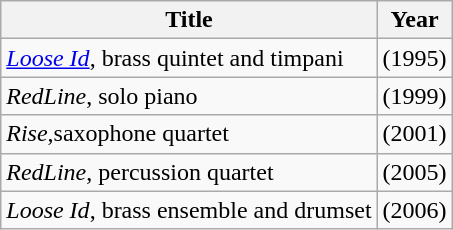<table class="wikitable">
<tr>
<th>Title</th>
<th>Year</th>
</tr>
<tr>
<td><em><a href='#'>Loose Id</a></em>, brass quintet and timpani</td>
<td>(1995)</td>
</tr>
<tr>
<td><em>RedLine</em>, solo piano</td>
<td>(1999)</td>
</tr>
<tr>
<td><em>Rise</em>,saxophone quartet</td>
<td>(2001)</td>
</tr>
<tr>
<td><em>RedLine</em>, percussion quartet</td>
<td>(2005)</td>
</tr>
<tr>
<td><em>Loose Id</em>, brass ensemble and drumset</td>
<td>(2006)</td>
</tr>
</table>
